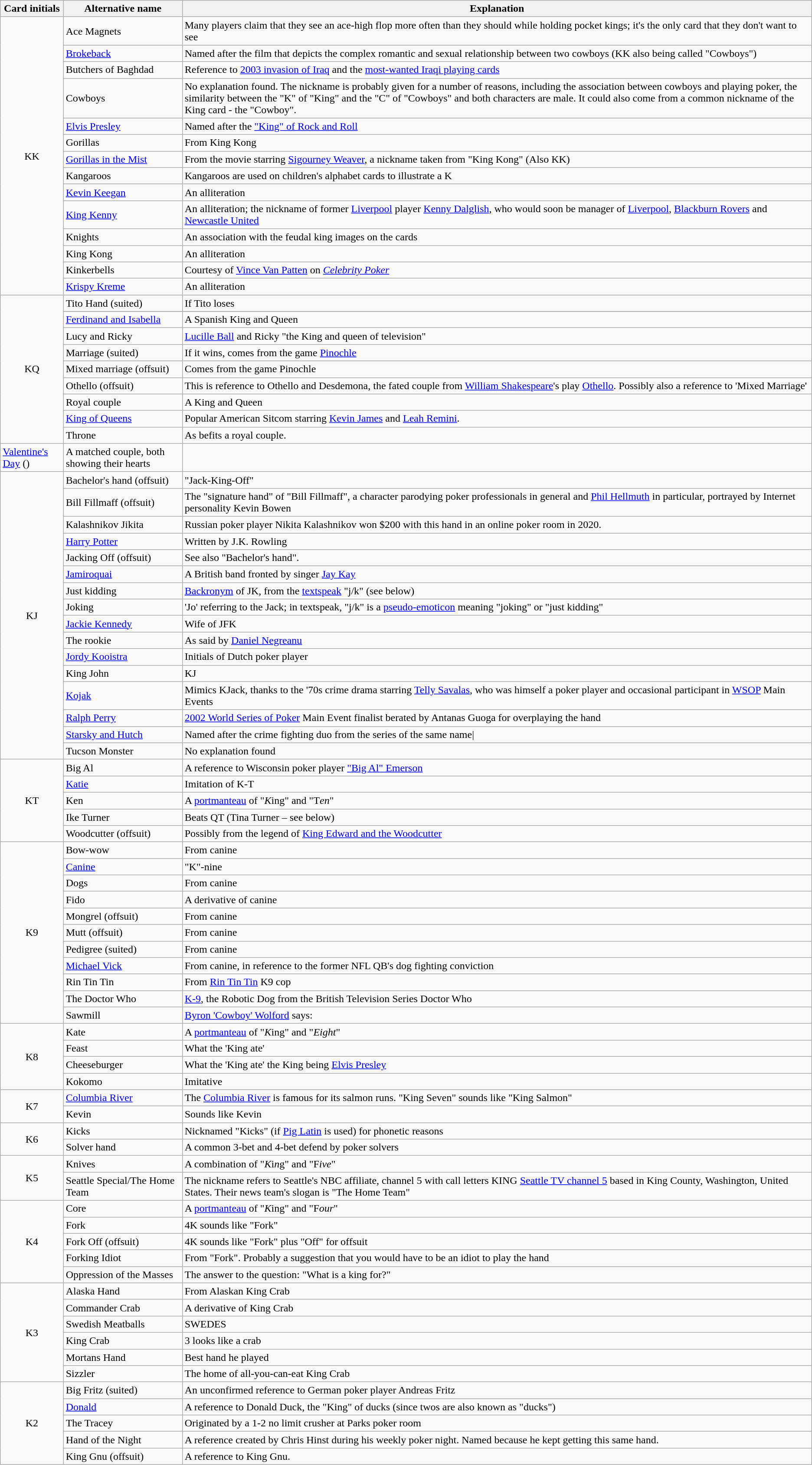<table class="wikitable">
<tr>
<th>Card initials</th>
<th>Alternative name</th>
<th>Explanation</th>
</tr>
<tr>
<td align="center" rowspan="14">KK</td>
<td>Ace Magnets</td>
<td>Many players claim that they see an ace-high flop more often than they should while holding pocket kings; it's the only card that they don't want to see</td>
</tr>
<tr>
<td><a href='#'>Brokeback</a></td>
<td>Named after the film that depicts the complex romantic and sexual relationship between two cowboys (KK also being called "Cowboys")</td>
</tr>
<tr>
<td>Butchers of Baghdad</td>
<td>Reference to <a href='#'>2003 invasion of Iraq</a> and the <a href='#'>most-wanted Iraqi playing cards</a></td>
</tr>
<tr>
<td>Cowboys</td>
<td>No explanation found. The nickname is probably given for a number of reasons, including the association between cowboys and playing poker, the similarity between the "K" of "King" and the "C" of "Cowboys" and both characters are male. It could also come from a common nickname of the King card - the "Cowboy".</td>
</tr>
<tr>
<td><a href='#'>Elvis Presley</a></td>
<td>Named after the <a href='#'>"King" of Rock and Roll</a></td>
</tr>
<tr>
<td>Gorillas</td>
<td>From King Kong</td>
</tr>
<tr>
<td><a href='#'>Gorillas in the Mist</a></td>
<td>From the movie starring <a href='#'>Sigourney Weaver</a>, a nickname taken from "King Kong" (Also KK)</td>
</tr>
<tr>
<td>Kangaroos</td>
<td>Kangaroos are used on children's alphabet cards to illustrate a K</td>
</tr>
<tr>
<td><a href='#'>Kevin Keegan</a></td>
<td>An alliteration</td>
</tr>
<tr>
<td><a href='#'>King Kenny</a></td>
<td>An alliteration; the nickname of former <a href='#'>Liverpool</a> player <a href='#'>Kenny Dalglish</a>, who would soon be manager of <a href='#'>Liverpool</a>, <a href='#'>Blackburn Rovers</a> and <a href='#'>Newcastle United</a></td>
</tr>
<tr>
<td>Knights</td>
<td>An association with the feudal king images on the cards</td>
</tr>
<tr>
<td>King Kong</td>
<td>An alliteration</td>
</tr>
<tr>
<td>Kinkerbells</td>
<td>Courtesy of <a href='#'>Vince Van Patten</a> on <em><a href='#'>Celebrity Poker</a></em></td>
</tr>
<tr>
<td><a href='#'>Krispy Kreme</a></td>
<td>An alliteration</td>
</tr>
<tr>
<td align="center" rowspan="10">KQ</td>
<td>Tito Hand (suited)</td>
<td>If Tito loses</td>
</tr>
<tr Divorce (suited)||If it loses>
</tr>
<tr>
<td><a href='#'>Ferdinand and Isabella</a></td>
<td>A Spanish King and Queen</td>
</tr>
<tr>
<td>Lucy and Ricky</td>
<td><a href='#'>Lucille Ball</a> and Ricky "the King and queen of television"</td>
</tr>
<tr>
<td>Marriage (suited)</td>
<td>If it wins, comes from the game <a href='#'>Pinochle</a></td>
</tr>
<tr>
<td>Mixed marriage (offsuit)</td>
<td>Comes from the game Pinochle</td>
</tr>
<tr>
<td>Othello (offsuit)</td>
<td>This is reference to Othello and Desdemona, the fated couple from <a href='#'>William Shakespeare</a>'s play <a href='#'>Othello</a>. Possibly also a reference to 'Mixed Marriage'</td>
</tr>
<tr>
<td>Royal couple</td>
<td>A King and Queen</td>
</tr>
<tr>
<td><a href='#'>King of Queens</a></td>
<td>Popular American Sitcom starring <a href='#'>Kevin James</a> and <a href='#'>Leah Remini</a>.</td>
</tr>
<tr>
<td>Throne</td>
<td>As befits a royal couple.</td>
</tr>
<tr>
<td><a href='#'>Valentine's Day</a> ()</td>
<td>A matched couple, both showing their hearts</td>
</tr>
<tr>
<td align="center" rowspan="16">KJ</td>
<td>Bachelor's hand (offsuit)</td>
<td>"Jack-King-Off"</td>
</tr>
<tr>
<td>Bill Fillmaff (offsuit)</td>
<td>The "signature hand" of "Bill Fillmaff", a character parodying poker professionals in general and <a href='#'>Phil Hellmuth</a> in particular, portrayed by Internet personality Kevin Bowen</td>
</tr>
<tr>
<td>Kalashnikov Jikita</td>
<td>Russian poker player Nikita Kalashnikov won $200 with this hand in an online poker room in 2020.</td>
</tr>
<tr>
<td><a href='#'>Harry Potter</a></td>
<td>Written by J.K. Rowling</td>
</tr>
<tr>
<td>Jacking Off (offsuit)</td>
<td>See also "Bachelor's hand".</td>
</tr>
<tr>
<td><a href='#'>Jamiroquai</a></td>
<td>A British band fronted by singer <a href='#'>Jay Kay</a></td>
</tr>
<tr>
<td>Just kidding</td>
<td><a href='#'>Backronym</a> of JK, from  the <a href='#'>textspeak</a> "j/k" (see below)</td>
</tr>
<tr>
<td>Joking</td>
<td>'Jo' referring to the Jack; in textspeak, "j/k" is a <a href='#'>pseudo-emoticon</a> meaning "joking" or "just kidding"</td>
</tr>
<tr>
<td><a href='#'>Jackie Kennedy</a></td>
<td>Wife of JFK</td>
</tr>
<tr>
<td>The rookie</td>
<td>As said by <a href='#'>Daniel Negreanu</a></td>
</tr>
<tr>
<td><a href='#'>Jordy Kooistra</a></td>
<td>Initials of Dutch poker player</td>
</tr>
<tr>
<td>King John</td>
<td>KJ</td>
</tr>
<tr>
<td><a href='#'>Kojak</a></td>
<td>Mimics KJack, thanks to the '70s crime drama starring <a href='#'>Telly Savalas</a>, who was himself a poker player and occasional participant in <a href='#'>WSOP</a> Main Events</td>
</tr>
<tr>
<td><a href='#'>Ralph Perry</a></td>
<td><a href='#'>2002 World Series of Poker</a> Main Event finalist berated by Antanas Guoga for overplaying the hand</td>
</tr>
<tr>
<td><a href='#'>Starsky and Hutch</a></td>
<td>Named after the crime fighting duo from the series of the same name|</td>
</tr>
<tr>
<td>Tucson Monster</td>
<td>No explanation found</td>
</tr>
<tr>
<td align="center" rowspan="5">KT</td>
<td>Big Al</td>
<td>A reference to Wisconsin poker player <a href='#'>"Big Al" Emerson</a></td>
</tr>
<tr>
<td><a href='#'>Katie</a></td>
<td>Imitation of K-T</td>
</tr>
<tr>
<td>Ken</td>
<td>A <a href='#'>portmanteau</a> of "<em>K</em>ing" and "T<em>en</em>"</td>
</tr>
<tr>
<td>Ike Turner</td>
<td>Beats QT (Tina Turner – see below)</td>
</tr>
<tr>
<td>Woodcutter (offsuit)</td>
<td>Possibly from the legend of <a href='#'>King Edward and the Woodcutter</a></td>
</tr>
<tr>
<td rowspan="11" align="center">K9</td>
<td>Bow-wow</td>
<td>From canine</td>
</tr>
<tr>
<td><a href='#'>Canine</a></td>
<td>"K"-nine</td>
</tr>
<tr>
<td>Dogs</td>
<td>From canine</td>
</tr>
<tr>
<td>Fido</td>
<td>A derivative of canine</td>
</tr>
<tr>
<td>Mongrel (offsuit)</td>
<td>From canine</td>
</tr>
<tr>
<td>Mutt (offsuit)</td>
<td>From canine</td>
</tr>
<tr>
<td>Pedigree (suited)</td>
<td>From canine</td>
</tr>
<tr>
<td><a href='#'>Michael Vick</a></td>
<td>From canine, in reference to the former NFL QB's dog fighting conviction</td>
</tr>
<tr>
<td>Rin Tin Tin</td>
<td>From <a href='#'>Rin Tin Tin</a> K9 cop</td>
</tr>
<tr>
<td>The Doctor Who</td>
<td><a href='#'>K-9</a>, the Robotic Dog from the British Television Series Doctor Who</td>
</tr>
<tr>
<td>Sawmill</td>
<td><a href='#'>Byron 'Cowboy' Wolford</a> says:<br></td>
</tr>
<tr>
<td align="center" rowspan="4">K8</td>
<td>Kate</td>
<td>A <a href='#'>portmanteau</a> of "<em>K</em>ing" and "<em>Eight</em>"</td>
</tr>
<tr>
<td>Feast</td>
<td>What the 'King ate'</td>
</tr>
<tr>
<td>Cheeseburger</td>
<td>What the 'King ate' the King being <a href='#'>Elvis Presley</a></td>
</tr>
<tr>
<td>Kokomo</td>
<td>Imitative</td>
</tr>
<tr>
<td align="center" rowspan="2">K7</td>
<td><a href='#'>Columbia River</a></td>
<td>The <a href='#'>Columbia River</a> is famous for its salmon runs. "King Seven" sounds like "King Salmon"</td>
</tr>
<tr>
<td>Kevin</td>
<td>Sounds like Kevin</td>
</tr>
<tr>
<td align="center" rowspan="2">K6</td>
<td>Kicks</td>
<td>Nicknamed "Kicks" (if <a href='#'>Pig Latin</a> is used) for phonetic reasons</td>
</tr>
<tr>
<td>Solver hand</td>
<td>A common 3-bet and 4-bet defend by poker solvers</td>
</tr>
<tr>
<td align="center" rowspan="2">K5</td>
<td>Knives</td>
<td>A combination of "<em>K</em>i<em>n</em>g" and "F<em>ive</em>"</td>
</tr>
<tr>
<td>Seattle Special/The Home Team</td>
<td>The nickname refers to Seattle's NBC affiliate, channel 5 with call letters KING <a href='#'>Seattle TV channel 5</a> based in King County, Washington, United States. Their news team's slogan is "The Home Team"</td>
</tr>
<tr>
<td align="center" rowspan="5">K4</td>
<td>Core</td>
<td>A  <a href='#'>portmanteau</a> of "<em>K</em>ing" and "F<em>our</em>"</td>
</tr>
<tr>
<td>Fork</td>
<td>4K sounds like "Fork"</td>
</tr>
<tr>
<td>Fork Off (offsuit)</td>
<td>4K sounds like "Fork" plus "Off" for offsuit</td>
</tr>
<tr>
<td>Forking Idiot</td>
<td>From "Fork". Probably a suggestion that you would have to be an idiot to play the hand</td>
</tr>
<tr>
<td>Oppression of the Masses</td>
<td>The answer to the question: "What is a king for?"</td>
</tr>
<tr>
<td align="center" rowspan="6">K3</td>
<td>Alaska Hand</td>
<td>From Alaskan King Crab</td>
</tr>
<tr>
<td>Commander Crab</td>
<td>A derivative of King Crab</td>
</tr>
<tr>
<td>Swedish Meatballs</td>
<td>SWEDES</td>
</tr>
<tr>
<td>King Crab</td>
<td>3 looks like a crab</td>
</tr>
<tr>
<td>Mortans Hand</td>
<td>Best hand he played </td>
</tr>
<tr>
<td>Sizzler</td>
<td>The home of all-you-can-eat King Crab</td>
</tr>
<tr>
<td align="center" rowspan="5">K2</td>
<td>Big Fritz (suited)</td>
<td>An unconfirmed reference to German poker player Andreas Fritz</td>
</tr>
<tr>
<td><a href='#'>Donald</a></td>
<td>A reference to Donald Duck, the "King" of ducks (since twos are also known as "ducks")</td>
</tr>
<tr>
<td>The Tracey</td>
<td>Originated by a 1-2 no limit crusher at Parks poker room</td>
</tr>
<tr>
<td>Hand of the Night</td>
<td>A reference created by Chris Hinst during his weekly poker night.  Named because he kept getting this same hand.</td>
</tr>
<tr>
<td>King Gnu (offsuit)</td>
<td>A reference to King Gnu.</td>
</tr>
</table>
